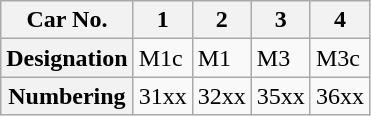<table class="wikitable">
<tr>
<th>Car No.</th>
<th>1</th>
<th>2</th>
<th>3</th>
<th>4</th>
</tr>
<tr>
<th>Designation</th>
<td>M1c</td>
<td>M1</td>
<td>M3</td>
<td>M3c</td>
</tr>
<tr>
<th>Numbering</th>
<td>31xx</td>
<td>32xx</td>
<td>35xx</td>
<td>36xx</td>
</tr>
</table>
